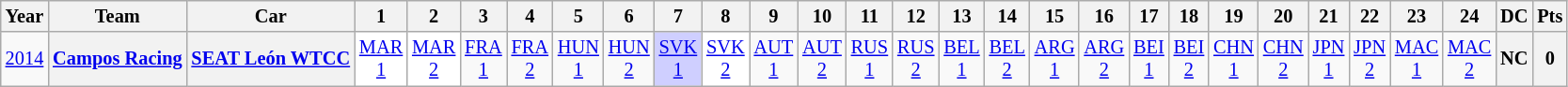<table class="wikitable" style="text-align:center; font-size:85%">
<tr>
<th>Year</th>
<th>Team</th>
<th>Car</th>
<th>1</th>
<th>2</th>
<th>3</th>
<th>4</th>
<th>5</th>
<th>6</th>
<th>7</th>
<th>8</th>
<th>9</th>
<th>10</th>
<th>11</th>
<th>12</th>
<th>13</th>
<th>14</th>
<th>15</th>
<th>16</th>
<th>17</th>
<th>18</th>
<th>19</th>
<th>20</th>
<th>21</th>
<th>22</th>
<th>23</th>
<th>24</th>
<th>DC</th>
<th>Pts</th>
</tr>
<tr>
<td><a href='#'>2014</a></td>
<th><a href='#'>Campos Racing</a></th>
<th><a href='#'>SEAT León WTCC</a></th>
<td style="background:#FFFFFF;"><a href='#'>MAR<br>1</a><br></td>
<td style="background:#FFFFFF;"><a href='#'>MAR<br>2</a><br></td>
<td><a href='#'>FRA<br>1</a></td>
<td><a href='#'>FRA<br>2</a></td>
<td><a href='#'>HUN<br>1</a></td>
<td><a href='#'>HUN<br>2</a></td>
<td style="background:#CFCFFF;"><a href='#'>SVK<br>1</a><br></td>
<td style="background:#FFFFFF;"><a href='#'>SVK<br>2</a><br></td>
<td><a href='#'>AUT<br>1</a></td>
<td><a href='#'>AUT<br>2</a></td>
<td><a href='#'>RUS<br>1</a></td>
<td><a href='#'>RUS<br>2</a></td>
<td><a href='#'>BEL<br>1</a></td>
<td><a href='#'>BEL<br>2</a></td>
<td><a href='#'>ARG<br>1</a></td>
<td><a href='#'>ARG<br>2</a></td>
<td><a href='#'>BEI<br>1</a></td>
<td><a href='#'>BEI<br>2</a></td>
<td><a href='#'>CHN<br>1</a></td>
<td><a href='#'>CHN<br>2</a></td>
<td><a href='#'>JPN<br>1</a></td>
<td><a href='#'>JPN<br>2</a></td>
<td><a href='#'>MAC<br>1</a></td>
<td><a href='#'>MAC<br>2</a></td>
<th>NC</th>
<th>0</th>
</tr>
</table>
